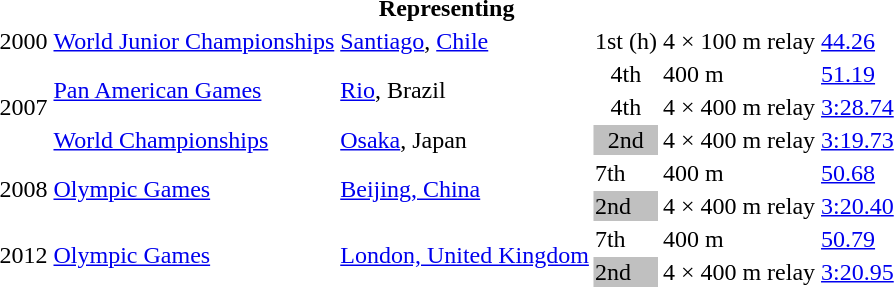<table>
<tr>
<th colspan="6">Representing </th>
</tr>
<tr>
<td>2000</td>
<td><a href='#'>World Junior Championships</a></td>
<td><a href='#'>Santiago</a>, <a href='#'>Chile</a></td>
<td>1st (h)</td>
<td>4 × 100 m relay</td>
<td><a href='#'>44.26</a></td>
</tr>
<tr>
<td rowspan=3>2007</td>
<td rowspan=2><a href='#'>Pan American Games</a></td>
<td rowspan=2><a href='#'>Rio</a>, Brazil</td>
<td align="center">4th</td>
<td>400 m</td>
<td><a href='#'>51.19</a></td>
</tr>
<tr>
<td align="center">4th</td>
<td>4 × 400 m relay</td>
<td><a href='#'>3:28.74</a></td>
</tr>
<tr>
<td><a href='#'>World Championships</a></td>
<td><a href='#'>Osaka</a>, Japan</td>
<td bgcolor="silver" align="center">2nd</td>
<td>4 × 400 m relay</td>
<td><a href='#'>3:19.73</a></td>
</tr>
<tr>
<td rowspan=2>2008</td>
<td rowspan=2><a href='#'>Olympic Games</a></td>
<td rowspan=2><a href='#'>Beijing, China</a></td>
<td>7th</td>
<td>400 m</td>
<td><a href='#'>50.68</a></td>
</tr>
<tr>
<td bgcolor=silver>2nd</td>
<td>4 × 400 m relay</td>
<td><a href='#'>3:20.40</a></td>
</tr>
<tr>
<td rowspan=2>2012</td>
<td rowspan=2><a href='#'>Olympic Games</a></td>
<td rowspan=2><a href='#'>London, United Kingdom</a></td>
<td>7th</td>
<td>400 m</td>
<td><a href='#'>50.79</a></td>
</tr>
<tr>
<td bgcolor=silver>2nd</td>
<td>4 × 400 m relay</td>
<td><a href='#'>3:20.95</a></td>
</tr>
</table>
